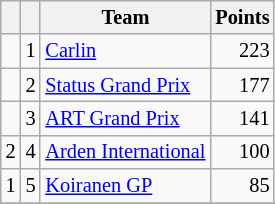<table class="wikitable" style="font-size: 85%;">
<tr>
<th></th>
<th></th>
<th>Team</th>
<th>Points</th>
</tr>
<tr>
<td align="left"></td>
<td align="center">1</td>
<td> <a href='#'>Carlin</a></td>
<td align="right">223</td>
</tr>
<tr>
<td align="left"></td>
<td align="center">2</td>
<td> <a href='#'>Status Grand Prix</a></td>
<td align="right">177</td>
</tr>
<tr>
<td align="left"></td>
<td align="center">3</td>
<td> <a href='#'>ART Grand Prix</a></td>
<td align="right">141</td>
</tr>
<tr>
<td align="left"> 2</td>
<td align="center">4</td>
<td> <a href='#'>Arden International</a></td>
<td align="right">100</td>
</tr>
<tr>
<td align="left"> 1</td>
<td align="center">5</td>
<td> <a href='#'>Koiranen GP</a></td>
<td align="right">85</td>
</tr>
<tr>
</tr>
</table>
